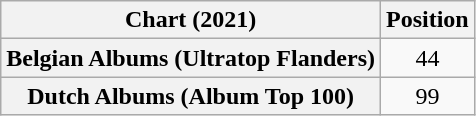<table class="wikitable sortable plainrowheaders" style="text-align:center">
<tr>
<th scope="col">Chart (2021)</th>
<th scope="col">Position</th>
</tr>
<tr>
<th scope="row">Belgian Albums (Ultratop Flanders)</th>
<td>44</td>
</tr>
<tr>
<th scope="row">Dutch Albums (Album Top 100)</th>
<td>99</td>
</tr>
</table>
